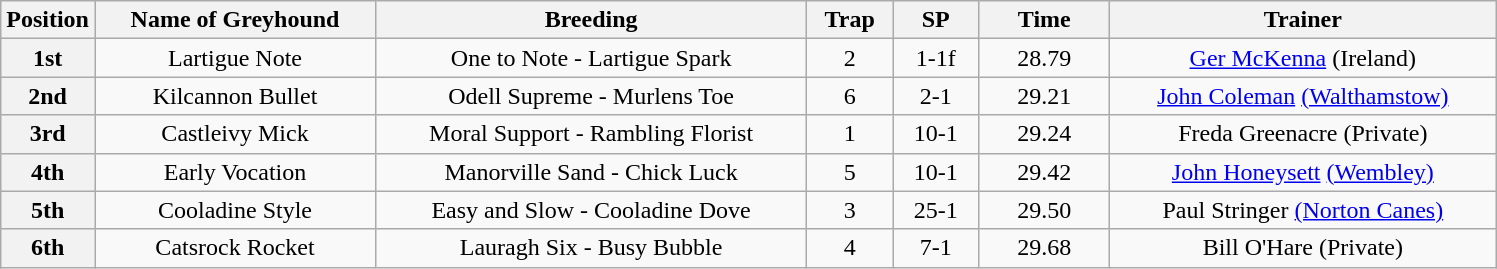<table class="wikitable" style="text-align: center">
<tr>
<th width=50>Position</th>
<th width=180>Name of Greyhound</th>
<th width=280>Breeding</th>
<th width=50>Trap</th>
<th width=50>SP</th>
<th width=80>Time</th>
<th width=250>Trainer</th>
</tr>
<tr>
<th>1st</th>
<td>Lartigue Note</td>
<td>One to Note - Lartigue Spark</td>
<td>2</td>
<td>1-1f</td>
<td>28.79</td>
<td><a href='#'>Ger McKenna</a> (Ireland)</td>
</tr>
<tr>
<th>2nd</th>
<td>Kilcannon Bullet</td>
<td>Odell Supreme -	Murlens Toe</td>
<td>6</td>
<td>2-1</td>
<td>29.21</td>
<td><a href='#'>John Coleman</a> <a href='#'>(Walthamstow)</a></td>
</tr>
<tr>
<th>3rd</th>
<td>Castleivy Mick</td>
<td>Moral Support -	Rambling Florist</td>
<td>1</td>
<td>10-1</td>
<td>29.24</td>
<td>Freda Greenacre (Private)</td>
</tr>
<tr>
<th>4th</th>
<td>Early Vocation</td>
<td>Manorville Sand - Chick Luck</td>
<td>5</td>
<td>10-1</td>
<td>29.42</td>
<td><a href='#'>John Honeysett</a> <a href='#'>(Wembley)</a></td>
</tr>
<tr>
<th>5th</th>
<td>Cooladine Style</td>
<td>Easy and Slow - Cooladine Dove</td>
<td>3</td>
<td>25-1</td>
<td>29.50</td>
<td>Paul Stringer <a href='#'>(Norton Canes)</a></td>
</tr>
<tr>
<th>6th</th>
<td>Catsrock Rocket</td>
<td>Lauragh Six - Busy Bubble</td>
<td>4</td>
<td>7-1</td>
<td>29.68</td>
<td>Bill O'Hare (Private)</td>
</tr>
</table>
